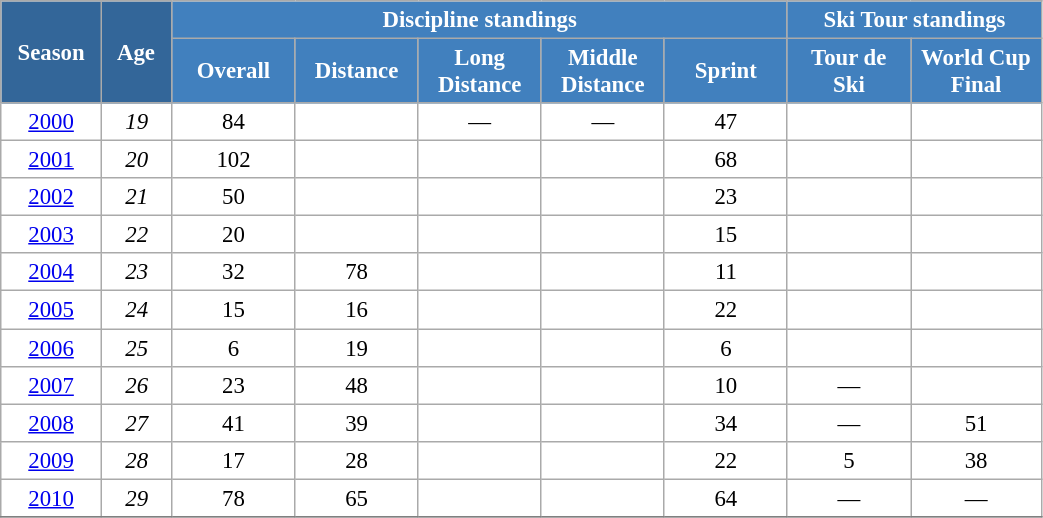<table class="wikitable" style="font-size:95%; text-align:center; border:grey solid 1px; border-collapse:collapse; background:#ffffff;">
<tr>
<th style="background-color:#369; color:white; width:60px;" rowspan="2"> Season </th>
<th style="background-color:#369; color:white; width:40px;" rowspan="2"> Age </th>
<th style="background-color:#4180be; color:white;" colspan="5"> Discipline standings </th>
<th style="background-color:#4180be; color:white;" colspan="2"> Ski Tour standings </th>
</tr>
<tr>
<th style="background-color:#4180be; color:white; width:75px;"> Overall </th>
<th style="background-color:#4180be; color:white; width:75px;"> Distance </th>
<th style="background-color:#4180be; color:white; width:75px;"> Long <br> Distance </th>
<th style="background-color:#4180be; color:white; width:75px;"> Middle <br> Distance </th>
<th style="background-color:#4180be; color:white; width:75px;"> Sprint </th>
<th style="background-color:#4180be; color:white; width:75px;"> Tour de <br> Ski </th>
<th style="background-color:#4180be; color:white; width:75px;"> World Cup <br> Final </th>
</tr>
<tr>
<td><a href='#'>2000</a></td>
<td><em>19</em></td>
<td>84</td>
<td></td>
<td>—</td>
<td>—</td>
<td>47</td>
<td></td>
<td></td>
</tr>
<tr>
<td><a href='#'>2001</a></td>
<td><em>20</em></td>
<td>102</td>
<td></td>
<td></td>
<td></td>
<td>68</td>
<td></td>
<td></td>
</tr>
<tr>
<td><a href='#'>2002</a></td>
<td><em>21</em></td>
<td>50</td>
<td></td>
<td></td>
<td></td>
<td>23</td>
<td></td>
<td></td>
</tr>
<tr>
<td><a href='#'>2003</a></td>
<td><em>22</em></td>
<td>20</td>
<td></td>
<td></td>
<td></td>
<td>15</td>
<td></td>
<td></td>
</tr>
<tr>
<td><a href='#'>2004</a></td>
<td><em>23</em></td>
<td>32</td>
<td>78</td>
<td></td>
<td></td>
<td>11</td>
<td></td>
<td></td>
</tr>
<tr>
<td><a href='#'>2005</a></td>
<td><em>24</em></td>
<td>15</td>
<td>16</td>
<td></td>
<td></td>
<td>22</td>
<td></td>
<td></td>
</tr>
<tr>
<td><a href='#'>2006</a></td>
<td><em>25</em></td>
<td>6</td>
<td>19</td>
<td></td>
<td></td>
<td>6</td>
<td></td>
<td></td>
</tr>
<tr>
<td><a href='#'>2007</a></td>
<td><em>26</em></td>
<td>23</td>
<td>48</td>
<td></td>
<td></td>
<td>10</td>
<td>—</td>
<td></td>
</tr>
<tr>
<td><a href='#'>2008</a></td>
<td><em>27</em></td>
<td>41</td>
<td>39</td>
<td></td>
<td></td>
<td>34</td>
<td>—</td>
<td>51</td>
</tr>
<tr>
<td><a href='#'>2009</a></td>
<td><em>28</em></td>
<td>17</td>
<td>28</td>
<td></td>
<td></td>
<td>22</td>
<td>5</td>
<td>38</td>
</tr>
<tr>
<td><a href='#'>2010</a></td>
<td><em>29</em></td>
<td>78</td>
<td>65</td>
<td></td>
<td></td>
<td>64</td>
<td>—</td>
<td>—</td>
</tr>
<tr>
</tr>
</table>
